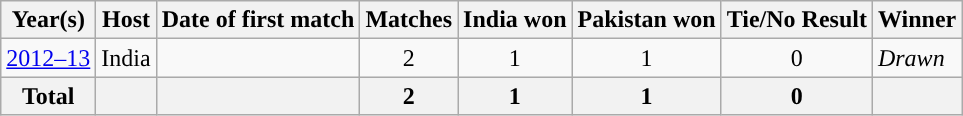<table class="wikitable sortable">
<tr>
<th scope="col">Year(s)</th>
<th scope="col">Host</th>
<th scope="col">Date of first match</th>
<th scope="col">Matches</th>
<th scope="col">India won</th>
<th scope="col">Pakistan won</th>
<th scope="col">Tie/No Result</th>
<th scope="col">Winner</th>
</tr>
<tr>
<td><a href='#'>2012–13</a></td>
<td>India</td>
<td></td>
<td style="text-align:center;">2</td>
<td style="text-align:center;">1</td>
<td style="text-align:center;">1</td>
<td style="text-align:center;">0</td>
<td><em>Drawn</em></td>
</tr>
<tr>
<th style="text-align:center;"><strong>Total</strong></th>
<th></th>
<th></th>
<th style="text-align:center;">2</th>
<th style="text-align:center;">1</th>
<th style="text-align:center;">1</th>
<th style="text-align:center;">0</th>
<th></th>
</tr>
</table>
